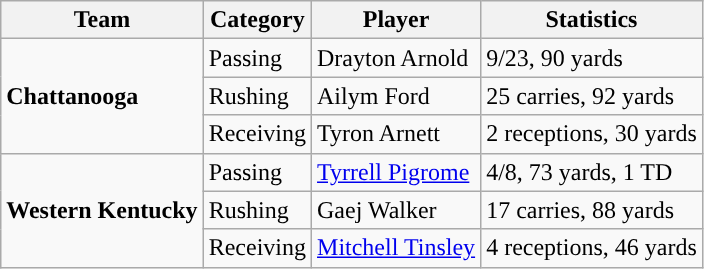<table class="wikitable" style="float: left;">
<tr>
<th>Team</th>
<th>Category</th>
<th>Player</th>
<th>Statistics</th>
</tr>
<tr>
<td rowspan=3><strong>Chattanooga</strong></td>
<td>Passing</td>
<td>Drayton Arnold</td>
<td>9/23, 90 yards</td>
</tr>
<tr>
<td>Rushing</td>
<td>Ailym Ford</td>
<td>25 carries, 92 yards</td>
</tr>
<tr>
<td>Receiving</td>
<td>Tyron Arnett</td>
<td>2 receptions, 30 yards</td>
</tr>
<tr>
<td rowspan=3><strong>Western Kentucky</strong></td>
<td>Passing</td>
<td><a href='#'>Tyrrell Pigrome</a></td>
<td>4/8, 73 yards, 1 TD</td>
</tr>
<tr>
<td>Rushing</td>
<td>Gaej Walker</td>
<td>17 carries, 88 yards</td>
</tr>
<tr>
<td>Receiving</td>
<td><a href='#'>Mitchell Tinsley</a></td>
<td>4 receptions, 46 yards</td>
</tr>
</table>
